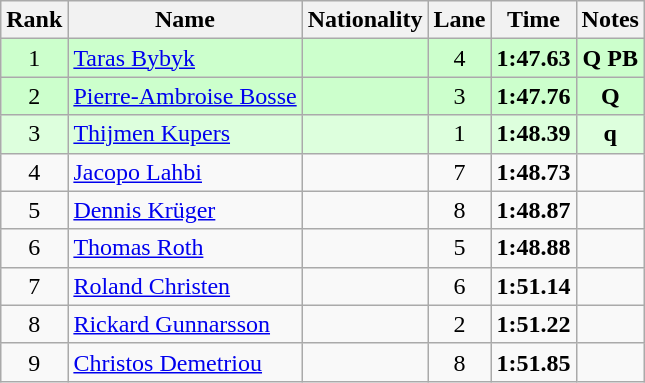<table class="wikitable sortable" style="text-align:center">
<tr>
<th>Rank</th>
<th>Name</th>
<th>Nationality</th>
<th>Lane</th>
<th>Time</th>
<th>Notes</th>
</tr>
<tr bgcolor=ccffcc>
<td>1</td>
<td align=left><a href='#'>Taras Bybyk</a></td>
<td align=left></td>
<td>4</td>
<td><strong>1:47.63</strong></td>
<td><strong>Q PB</strong></td>
</tr>
<tr bgcolor=ccffcc>
<td>2</td>
<td align=left><a href='#'>Pierre-Ambroise Bosse</a></td>
<td align=left></td>
<td>3</td>
<td><strong>1:47.76</strong></td>
<td><strong>Q</strong></td>
</tr>
<tr bgcolor=ddffdd>
<td>3</td>
<td align=left><a href='#'>Thijmen Kupers</a></td>
<td align=left></td>
<td>1</td>
<td><strong>1:48.39</strong></td>
<td><strong>q</strong></td>
</tr>
<tr>
<td>4</td>
<td align=left><a href='#'>Jacopo Lahbi</a></td>
<td align=left></td>
<td>7</td>
<td><strong>1:48.73</strong></td>
<td></td>
</tr>
<tr>
<td>5</td>
<td align=left><a href='#'>Dennis Krüger</a></td>
<td align=left></td>
<td>8</td>
<td><strong>1:48.87</strong></td>
<td></td>
</tr>
<tr>
<td>6</td>
<td align=left><a href='#'>Thomas Roth</a></td>
<td align=left></td>
<td>5</td>
<td><strong>1:48.88</strong></td>
<td></td>
</tr>
<tr>
<td>7</td>
<td align=left><a href='#'>Roland Christen</a></td>
<td align=left></td>
<td>6</td>
<td><strong>1:51.14</strong></td>
<td></td>
</tr>
<tr>
<td>8</td>
<td align=left><a href='#'>Rickard Gunnarsson</a></td>
<td align=left></td>
<td>2</td>
<td><strong>1:51.22</strong></td>
<td></td>
</tr>
<tr>
<td>9</td>
<td align=left><a href='#'>Christos Demetriou</a></td>
<td align=left></td>
<td>8</td>
<td><strong>1:51.85</strong></td>
<td></td>
</tr>
</table>
